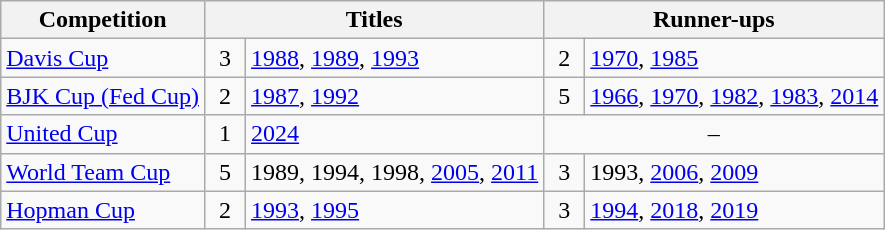<table class="wikitable nowrap">
<tr>
<th>Competition</th>
<th colspan=2>Titles</th>
<th colspan=2>Runner-ups</th>
</tr>
<tr>
<td><a href='#'>Davis Cup</a></td>
<td width=20 align="center">3</td>
<td><a href='#'>1988</a>, <a href='#'>1989</a>, <a href='#'>1993</a></td>
<td width=20 align="center">2</td>
<td><a href='#'>1970</a>, <a href='#'>1985</a></td>
</tr>
<tr>
<td><a href='#'>BJK Cup (Fed Cup)</a></td>
<td align="center">2</td>
<td><a href='#'>1987</a>, <a href='#'>1992</a></td>
<td align="center">5</td>
<td><a href='#'>1966</a>, <a href='#'>1970</a>, <a href='#'>1982</a>, <a href='#'>1983</a>, <a href='#'>2014</a></td>
</tr>
<tr>
<td><a href='#'>United Cup</a></td>
<td align="center">1</td>
<td><a href='#'>2024</a></td>
<td colspan="2" align="center">–</td>
</tr>
<tr>
<td><a href='#'>World Team Cup</a></td>
<td align="center">5</td>
<td>1989, 1994, 1998, <a href='#'>2005</a>, <a href='#'>2011</a></td>
<td align="center">3</td>
<td>1993, <a href='#'>2006</a>, <a href='#'>2009</a></td>
</tr>
<tr>
<td><a href='#'>Hopman Cup</a></td>
<td align="center">2</td>
<td><a href='#'>1993</a>, <a href='#'>1995</a></td>
<td align="center">3</td>
<td><a href='#'>1994</a>, <a href='#'>2018</a>, <a href='#'>2019</a></td>
</tr>
</table>
